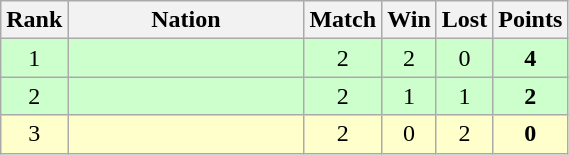<table class="wikitable" style="text-align: center;">
<tr>
<th width=20>Rank</th>
<th width=150>Nation</th>
<th width=20>Match</th>
<th width=20>Win</th>
<th width=20>Lost</th>
<th width=20>Points</th>
</tr>
<tr style="background:#cfc;">
<td>1</td>
<td style="text-align:left;"></td>
<td>2</td>
<td>2</td>
<td>0</td>
<td><strong>4</strong></td>
</tr>
<tr style="background:#cfc;">
<td>2</td>
<td style="text-align:left;"></td>
<td>2</td>
<td>1</td>
<td>1</td>
<td><strong>2</strong></td>
</tr>
<tr style="background:#ffc;">
<td>3</td>
<td style="text-align:left;"></td>
<td>2</td>
<td>0</td>
<td>2</td>
<td><strong>0</strong></td>
</tr>
</table>
